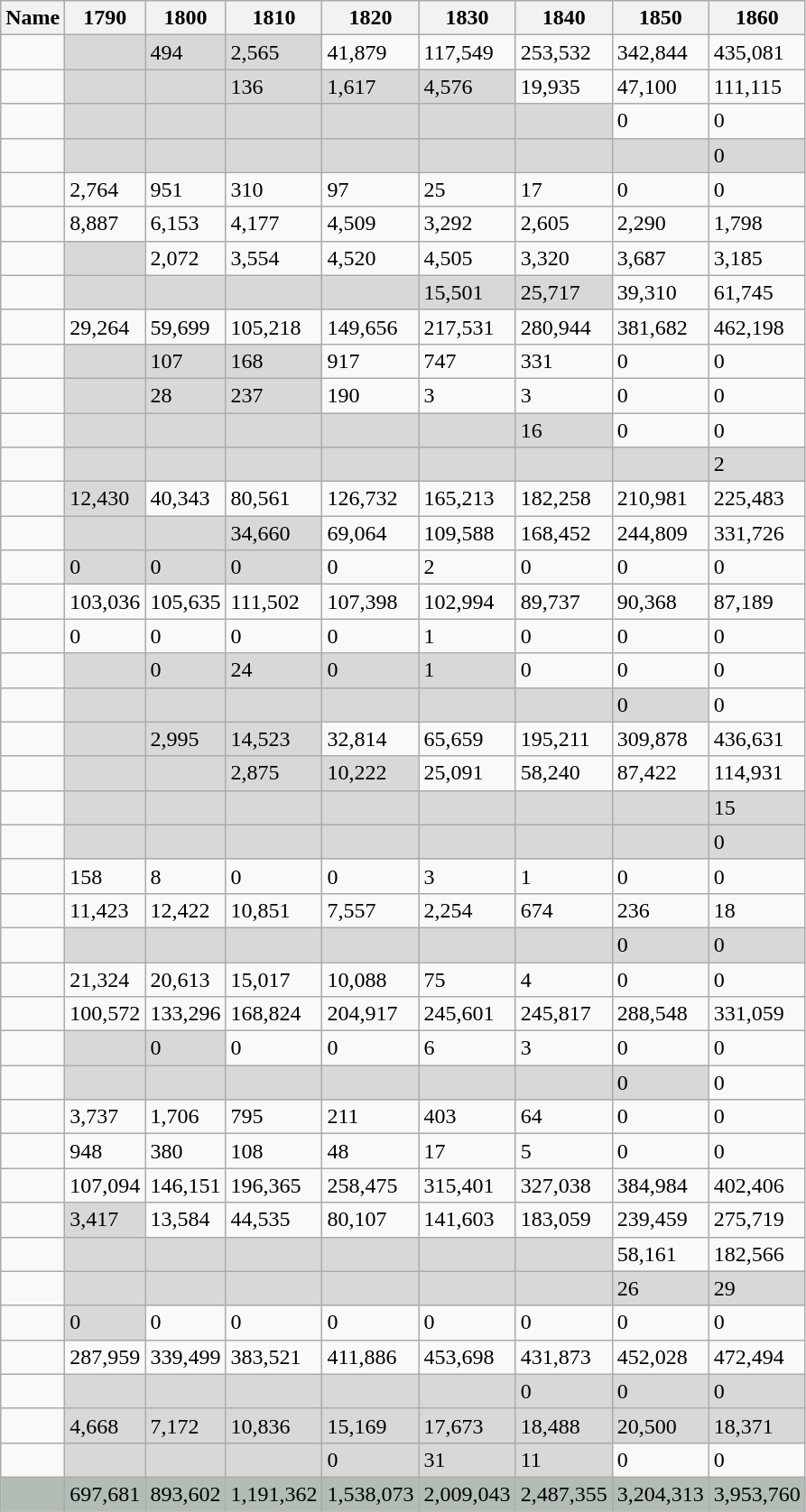<table class="wikitable sortable sticky-header sort-under col1left" >
<tr>
<th>Name</th>
<th>1790</th>
<th>1800</th>
<th>1810</th>
<th>1820</th>
<th>1830</th>
<th>1840</th>
<th>1850</th>
<th>1860</th>
</tr>
<tr>
<td></td>
<td bgcolor="D8D8D8"></td>
<td bgcolor="D8D8D8">494</td>
<td bgcolor="D8D8D8">2,565</td>
<td>41,879</td>
<td>117,549</td>
<td>253,532</td>
<td>342,844</td>
<td>435,081</td>
</tr>
<tr>
<td></td>
<td bgcolor="D8D8D8"></td>
<td bgcolor="D8D8D8"></td>
<td bgcolor="D8D8D8">136</td>
<td bgcolor="D8D8D8">1,617</td>
<td bgcolor="D8D8D8">4,576</td>
<td>19,935</td>
<td>47,100</td>
<td>111,115</td>
</tr>
<tr>
<td></td>
<td bgcolor="D8D8D8"></td>
<td bgcolor="D8D8D8"></td>
<td bgcolor="D8D8D8"></td>
<td bgcolor="D8D8D8"></td>
<td bgcolor="D8D8D8"></td>
<td bgcolor="D8D8D8"></td>
<td>0</td>
<td>0</td>
</tr>
<tr>
<td></td>
<td bgcolor="D8D8D8"></td>
<td bgcolor="D8D8D8"></td>
<td bgcolor="D8D8D8"></td>
<td bgcolor="D8D8D8"></td>
<td bgcolor="D8D8D8"></td>
<td bgcolor="D8D8D8"></td>
<td bgcolor="D8D8D8"></td>
<td bgcolor="D8D8D8">0</td>
</tr>
<tr>
<td></td>
<td>2,764</td>
<td>951</td>
<td>310</td>
<td>97</td>
<td>25</td>
<td>17</td>
<td>0</td>
<td>0</td>
</tr>
<tr>
<td></td>
<td>8,887</td>
<td>6,153</td>
<td>4,177</td>
<td>4,509</td>
<td>3,292</td>
<td>2,605</td>
<td>2,290</td>
<td>1,798</td>
</tr>
<tr>
<td></td>
<td bgcolor="D8D8D8"></td>
<td>2,072</td>
<td>3,554</td>
<td>4,520</td>
<td>4,505</td>
<td>3,320</td>
<td>3,687</td>
<td>3,185</td>
</tr>
<tr>
<td></td>
<td bgcolor="D8D8D8"></td>
<td bgcolor="D8D8D8"></td>
<td bgcolor="D8D8D8"></td>
<td bgcolor="D8D8D8"></td>
<td bgcolor="D8D8D8">15,501</td>
<td bgcolor="D8D8D8">25,717</td>
<td>39,310</td>
<td>61,745</td>
</tr>
<tr>
<td></td>
<td>29,264</td>
<td>59,699</td>
<td>105,218</td>
<td>149,656</td>
<td>217,531</td>
<td>280,944</td>
<td>381,682</td>
<td>462,198</td>
</tr>
<tr>
<td></td>
<td bgcolor="D8D8D8"></td>
<td bgcolor="D8D8D8">107</td>
<td bgcolor="D8D8D8">168</td>
<td>917</td>
<td>747</td>
<td>331</td>
<td>0</td>
<td>0</td>
</tr>
<tr>
<td></td>
<td bgcolor="D8D8D8"></td>
<td bgcolor="D8D8D8">28</td>
<td bgcolor="D8D8D8">237</td>
<td>190</td>
<td>3</td>
<td>3</td>
<td>0</td>
<td>0</td>
</tr>
<tr>
<td></td>
<td bgcolor="D8D8D8"></td>
<td bgcolor="D8D8D8"></td>
<td bgcolor="D8D8D8"></td>
<td bgcolor="D8D8D8"></td>
<td bgcolor="D8D8D8"></td>
<td bgcolor="D8D8D8">16</td>
<td>0</td>
<td>0</td>
</tr>
<tr>
<td></td>
<td bgcolor="D8D8D8"></td>
<td bgcolor="D8D8D8"></td>
<td bgcolor="D8D8D8"></td>
<td bgcolor="D8D8D8"></td>
<td bgcolor="D8D8D8"></td>
<td bgcolor="D8D8D8"></td>
<td bgcolor="D8D8D8"></td>
<td bgcolor="D8D8D8">2</td>
</tr>
<tr>
<td></td>
<td bgcolor="D8D8D8">12,430</td>
<td>40,343</td>
<td>80,561</td>
<td>126,732</td>
<td>165,213</td>
<td>182,258</td>
<td>210,981</td>
<td>225,483</td>
</tr>
<tr>
<td></td>
<td bgcolor="D8D8D8"></td>
<td bgcolor="D8D8D8"></td>
<td bgcolor="D8D8D8">34,660</td>
<td>69,064</td>
<td>109,588</td>
<td>168,452</td>
<td>244,809</td>
<td>331,726</td>
</tr>
<tr>
<td></td>
<td bgcolor="D8D8D8">0</td>
<td bgcolor="D8D8D8">0</td>
<td bgcolor="D8D8D8">0</td>
<td>0</td>
<td>2</td>
<td>0</td>
<td>0</td>
<td>0</td>
</tr>
<tr>
<td></td>
<td>103,036</td>
<td>105,635</td>
<td>111,502</td>
<td>107,398</td>
<td>102,994</td>
<td>89,737</td>
<td>90,368</td>
<td>87,189</td>
</tr>
<tr>
<td></td>
<td>0</td>
<td>0</td>
<td>0</td>
<td>0</td>
<td>1</td>
<td>0</td>
<td>0</td>
<td>0</td>
</tr>
<tr>
<td></td>
<td bgcolor="D8D8D8"></td>
<td bgcolor="D8D8D8">0</td>
<td bgcolor="D8D8D8">24</td>
<td bgcolor="D8D8D8">0</td>
<td bgcolor="D8D8D8">1</td>
<td>0</td>
<td>0</td>
<td>0</td>
</tr>
<tr>
<td></td>
<td bgcolor="D8D8D8"></td>
<td bgcolor="D8D8D8"></td>
<td bgcolor="D8D8D8"></td>
<td bgcolor="D8D8D8"></td>
<td bgcolor="D8D8D8"></td>
<td bgcolor="D8D8D8"></td>
<td bgcolor="D8D8D8">0</td>
<td>0</td>
</tr>
<tr>
<td></td>
<td bgcolor="D8D8D8"></td>
<td bgcolor="D8D8D8">2,995</td>
<td bgcolor="D8D8D8">14,523</td>
<td>32,814</td>
<td>65,659</td>
<td>195,211</td>
<td>309,878</td>
<td>436,631</td>
</tr>
<tr>
<td></td>
<td bgcolor="D8D8D8"></td>
<td bgcolor="D8D8D8"></td>
<td bgcolor="D8D8D8">2,875</td>
<td bgcolor="D8D8D8">10,222</td>
<td>25,091</td>
<td>58,240</td>
<td>87,422</td>
<td>114,931</td>
</tr>
<tr>
<td></td>
<td bgcolor="D8D8D8"></td>
<td bgcolor="D8D8D8"></td>
<td bgcolor="D8D8D8"></td>
<td bgcolor="D8D8D8"></td>
<td bgcolor="D8D8D8"></td>
<td bgcolor="D8D8D8"></td>
<td bgcolor="D8D8D8"></td>
<td bgcolor="D8D8D8">15</td>
</tr>
<tr>
<td></td>
<td bgcolor="D8D8D8"></td>
<td bgcolor="D8D8D8"></td>
<td bgcolor="D8D8D8"></td>
<td bgcolor="D8D8D8"></td>
<td bgcolor="D8D8D8"></td>
<td bgcolor="D8D8D8"></td>
<td bgcolor="D8D8D8"></td>
<td bgcolor="D8D8D8">0</td>
</tr>
<tr>
<td></td>
<td>158</td>
<td>8</td>
<td>0</td>
<td>0</td>
<td>3</td>
<td>1</td>
<td>0</td>
<td>0</td>
</tr>
<tr>
<td></td>
<td>11,423</td>
<td>12,422</td>
<td>10,851</td>
<td>7,557</td>
<td>2,254</td>
<td>674</td>
<td>236</td>
<td>18</td>
</tr>
<tr>
<td></td>
<td bgcolor="D8D8D8"></td>
<td bgcolor="D8D8D8"></td>
<td bgcolor="D8D8D8"></td>
<td bgcolor="D8D8D8"></td>
<td bgcolor="D8D8D8"></td>
<td bgcolor="D8D8D8"></td>
<td bgcolor="D8D8D8">0</td>
<td bgcolor="D8D8D8">0</td>
</tr>
<tr>
<td></td>
<td>21,324</td>
<td>20,613</td>
<td>15,017</td>
<td>10,088</td>
<td>75</td>
<td>4</td>
<td>0</td>
<td>0</td>
</tr>
<tr>
<td></td>
<td>100,572</td>
<td>133,296</td>
<td>168,824</td>
<td>204,917</td>
<td>245,601</td>
<td>245,817</td>
<td>288,548</td>
<td>331,059</td>
</tr>
<tr>
<td></td>
<td bgcolor="D8D8D8"></td>
<td bgcolor="D8D8D8">0</td>
<td>0</td>
<td>0</td>
<td>6</td>
<td>3</td>
<td>0</td>
<td>0</td>
</tr>
<tr>
<td></td>
<td bgcolor="D8D8D8"></td>
<td bgcolor="D8D8D8"></td>
<td bgcolor="D8D8D8"></td>
<td bgcolor="D8D8D8"></td>
<td bgcolor="D8D8D8"></td>
<td bgcolor="D8D8D8"></td>
<td bgcolor="D8D8D8">0</td>
<td>0</td>
</tr>
<tr>
<td></td>
<td>3,737</td>
<td>1,706</td>
<td>795</td>
<td>211</td>
<td>403</td>
<td>64</td>
<td>0</td>
<td>0</td>
</tr>
<tr>
<td></td>
<td>948</td>
<td>380</td>
<td>108</td>
<td>48</td>
<td>17</td>
<td>5</td>
<td>0</td>
<td>0</td>
</tr>
<tr>
<td></td>
<td>107,094</td>
<td>146,151</td>
<td>196,365</td>
<td>258,475</td>
<td>315,401</td>
<td>327,038</td>
<td>384,984</td>
<td>402,406</td>
</tr>
<tr>
<td></td>
<td bgcolor="D8D8D8">3,417</td>
<td>13,584</td>
<td>44,535</td>
<td>80,107</td>
<td>141,603</td>
<td>183,059</td>
<td>239,459</td>
<td>275,719</td>
</tr>
<tr>
<td></td>
<td bgcolor="D8D8D8"></td>
<td bgcolor="D8D8D8"></td>
<td bgcolor="D8D8D8"></td>
<td bgcolor="D8D8D8"></td>
<td bgcolor="D8D8D8"></td>
<td bgcolor="D8D8D8"></td>
<td>58,161</td>
<td>182,566</td>
</tr>
<tr>
<td></td>
<td bgcolor="D8D8D8"></td>
<td bgcolor="D8D8D8"></td>
<td bgcolor="D8D8D8"></td>
<td bgcolor="D8D8D8"></td>
<td bgcolor="D8D8D8"></td>
<td bgcolor="D8D8D8"></td>
<td bgcolor="D8D8D8">26</td>
<td bgcolor="D8D8D8">29</td>
</tr>
<tr>
<td></td>
<td bgcolor="D8D8D8">0</td>
<td>0</td>
<td>0</td>
<td>0</td>
<td>0</td>
<td>0</td>
<td>0</td>
<td>0</td>
</tr>
<tr>
<td> </td>
<td>287,959</td>
<td>339,499</td>
<td>383,521</td>
<td>411,886</td>
<td>453,698</td>
<td>431,873</td>
<td>452,028</td>
<td>472,494</td>
</tr>
<tr>
<td></td>
<td bgcolor="D8D8D8"></td>
<td bgcolor="D8D8D8"></td>
<td bgcolor="D8D8D8"></td>
<td bgcolor="D8D8D8"></td>
<td bgcolor="D8D8D8"></td>
<td bgcolor="D8D8D8">0</td>
<td bgcolor="D8D8D8">0</td>
<td bgcolor="D8D8D8">0</td>
</tr>
<tr>
<td> </td>
<td bgcolor="D8D8D8">4,668</td>
<td bgcolor="D8D8D8">7,172</td>
<td bgcolor="D8D8D8">10,836</td>
<td bgcolor="D8D8D8">15,169</td>
<td bgcolor="D8D8D8">17,673</td>
<td bgcolor="D8D8D8">18,488</td>
<td bgcolor="D8D8D8">20,500</td>
<td bgcolor="D8D8D8">18,371</td>
</tr>
<tr>
<td></td>
<td bgcolor="D8D8D8"></td>
<td bgcolor="D8D8D8"></td>
<td bgcolor="D8D8D8"></td>
<td bgcolor="D8D8D8">0</td>
<td bgcolor="D8D8D8">31</td>
<td bgcolor="D8D8D8">11</td>
<td>0</td>
<td>0</td>
</tr>
<tr class="sortbottom" bgcolor="B2BEB5">
<td></td>
<td>697,681</td>
<td>893,602</td>
<td>1,191,362</td>
<td>1,538,073</td>
<td>2,009,043</td>
<td>2,487,355</td>
<td>3,204,313</td>
<td>3,953,760</td>
</tr>
</table>
